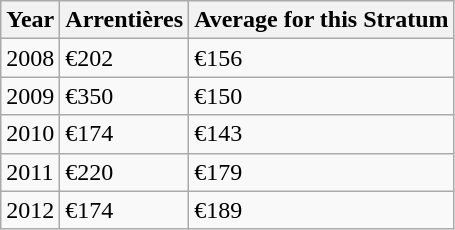<table class="wikitable" border="1">
<tr>
<th>Year</th>
<th>Arrentières</th>
<th>Average for this Stratum</th>
</tr>
<tr>
<td>2008</td>
<td>€202</td>
<td>€156</td>
</tr>
<tr>
<td>2009</td>
<td>€350</td>
<td>€150</td>
</tr>
<tr>
<td>2010</td>
<td>€174</td>
<td>€143</td>
</tr>
<tr>
<td>2011</td>
<td>€220</td>
<td>€179</td>
</tr>
<tr>
<td>2012</td>
<td>€174</td>
<td>€189</td>
</tr>
</table>
